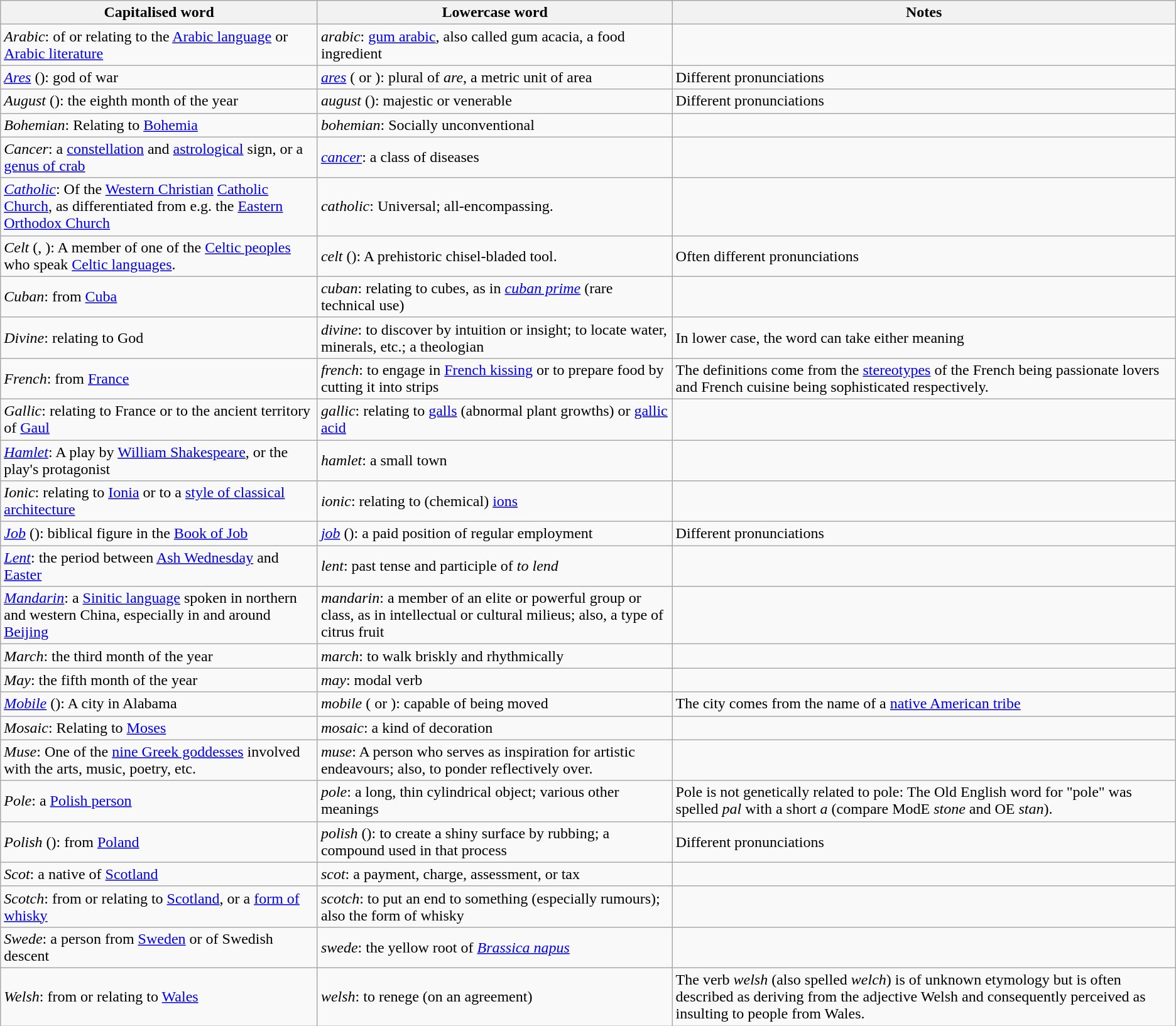<table class="wikitable sortable">
<tr>
<th>Capitalised word</th>
<th>Lowercase word</th>
<th>Notes</th>
</tr>
<tr>
<td><em>Arabic</em>: of or relating to the <a href='#'>Arabic language</a> or <a href='#'>Arabic literature</a></td>
<td><em>arabic</em>: <a href='#'>gum arabic</a>, also called gum acacia, a food ingredient</td>
<td></td>
</tr>
<tr>
<td><em><a href='#'>Ares</a></em> (): god of war</td>
<td><em><a href='#'>ares</a></em> ( or ): plural of <em>are</em>, a metric unit of area</td>
<td>Different pronunciations</td>
</tr>
<tr>
<td><em>August</em> (): the eighth month of the year</td>
<td><em>august</em> (): majestic or venerable</td>
<td>Different pronunciations</td>
</tr>
<tr>
<td><em>Bohemian</em>: Relating to <a href='#'>Bohemia</a></td>
<td><em>bohemian</em>: Socially unconventional</td>
<td></td>
</tr>
<tr>
<td><em>Cancer</em>: a <a href='#'>constellation</a> and <a href='#'>astrological</a> sign, or a <a href='#'>genus of crab</a></td>
<td><em><a href='#'>cancer</a></em>: a class of diseases</td>
<td></td>
</tr>
<tr>
<td><em><a href='#'>Catholic</a></em>: Of the <a href='#'>Western Christian</a> <a href='#'>Catholic Church</a>, as differentiated from e.g. the <a href='#'>Eastern Orthodox Church</a></td>
<td><em>catholic</em>: Universal; all-encompassing.</td>
<td></td>
</tr>
<tr>
<td><em>Celt</em> (, ): A member of one of the <a href='#'>Celtic peoples</a> who speak <a href='#'>Celtic languages</a>.</td>
<td><em>celt</em> (): A prehistoric chisel-bladed tool.</td>
<td>Often different pronunciations</td>
</tr>
<tr>
<td><em>Cuban</em>: from <a href='#'>Cuba</a></td>
<td><em>cuban</em>: relating to cubes, as in <em><a href='#'>cuban prime</a></em> (rare technical use)</td>
<td></td>
</tr>
<tr>
<td><em>Divine</em>: relating to God</td>
<td><em>divine</em>: to discover by intuition or insight; to locate water, minerals, etc.; a theologian</td>
<td>In lower case, the word can take either meaning</td>
</tr>
<tr>
<td><em>French</em>: from <a href='#'>France</a></td>
<td><em>french</em>: to engage in <a href='#'>French kissing</a> or to prepare food by cutting it into strips</td>
<td>The definitions come from the <a href='#'>stereotypes</a> of the French being passionate lovers and French cuisine being sophisticated respectively.</td>
</tr>
<tr>
<td><em>Gallic</em>: relating to France or to the ancient territory of <a href='#'>Gaul</a></td>
<td><em>gallic</em>: relating to <a href='#'>galls</a> (abnormal plant growths) or <a href='#'>gallic acid</a></td>
<td></td>
</tr>
<tr>
<td><em><a href='#'>Hamlet</a></em>: A play by <a href='#'>William Shakespeare</a>, or the play's protagonist</td>
<td><em>hamlet</em>: a small town</td>
<td></td>
</tr>
<tr>
<td><em>Ionic</em>: relating to <a href='#'>Ionia</a> or to a <a href='#'>style of classical architecture</a></td>
<td><em>ionic</em>: relating to (chemical) <a href='#'>ions</a></td>
<td></td>
</tr>
<tr>
<td><em><a href='#'>Job</a></em> (): biblical figure in the <a href='#'>Book of Job</a></td>
<td><em><a href='#'>job</a></em> (): a paid position of regular employment</td>
<td>Different pronunciations</td>
</tr>
<tr>
<td><em><a href='#'>Lent</a></em>: the period between <a href='#'>Ash Wednesday</a> and <a href='#'>Easter</a></td>
<td><em>lent</em>: past tense and participle of <em>to lend</em></td>
<td></td>
</tr>
<tr>
<td><em><a href='#'>Mandarin</a></em>: a <a href='#'>Sinitic language</a> spoken in northern and western China, especially in and around <a href='#'>Beijing</a></td>
<td><em>mandarin</em>: a member of an elite or powerful group or class, as in intellectual or cultural milieus; also, a type of citrus fruit</td>
</tr>
<tr>
<td><em>March</em>: the third month of the year</td>
<td><em>march</em>: to walk briskly and rhythmically</td>
<td></td>
</tr>
<tr>
<td><em>May</em>: the fifth month of the year</td>
<td><em>may</em>: modal verb</td>
<td></td>
</tr>
<tr>
<td><em><a href='#'>Mobile</a></em> (): A city in Alabama</td>
<td><em>mobile</em> ( or ): capable of being moved</td>
<td>The city comes from the name of a <a href='#'>native American tribe</a></td>
</tr>
<tr>
<td><em>Mosaic</em>: Relating to <a href='#'>Moses</a></td>
<td><em>mosaic</em>: a kind of decoration</td>
<td></td>
</tr>
<tr>
<td><em>Muse</em>: One of the <a href='#'>nine Greek goddesses</a> involved with the arts, music, poetry, etc.</td>
<td><em>muse</em>: A person who serves as inspiration for artistic endeavours; also, to ponder reflectively over.</td>
<td></td>
</tr>
<tr>
<td><em>Pole</em>: a <a href='#'>Polish person</a></td>
<td><em>pole</em>: a long, thin cylindrical object; various other meanings</td>
<td>Pole is not genetically related to pole: The Old English word for "pole" was spelled <em>pal</em> with a short <em>a</em> (compare ModE <em>stone</em> and OE <em>stan</em>).</td>
</tr>
<tr>
<td><em>Polish</em> (): from <a href='#'>Poland</a></td>
<td><em>polish</em> (): to create a shiny surface by rubbing; a compound used in that process</td>
<td>Different pronunciations</td>
</tr>
<tr>
<td><em>Scot</em>: a native of <a href='#'>Scotland</a></td>
<td><em>scot</em>: a payment, charge, assessment, or tax</td>
<td></td>
</tr>
<tr>
<td><em>Scotch</em>: from or relating to <a href='#'>Scotland</a>, or a <a href='#'>form of whisky</a></td>
<td><em>scotch</em>: to put an end to something (especially rumours); also the form of whisky</td>
<td></td>
</tr>
<tr>
<td><em>Swede</em>: a person from <a href='#'>Sweden</a> or of Swedish descent</td>
<td><em>swede</em>: the yellow root of <em><a href='#'>Brassica napus</a></em></td>
<td></td>
</tr>
<tr>
<td><em>Welsh</em>: from or relating to <a href='#'>Wales</a></td>
<td><em>welsh</em>: to renege (on an agreement)</td>
<td>The verb <em>welsh</em> (also spelled <em>welch</em>) is of unknown etymology but is often described as deriving from the adjective Welsh and consequently perceived as insulting to people from Wales.</td>
</tr>
</table>
